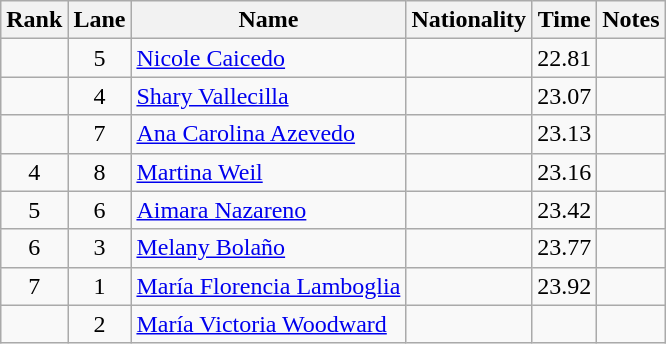<table class="wikitable sortable" style="text-align:center">
<tr>
<th>Rank</th>
<th>Lane</th>
<th>Name</th>
<th>Nationality</th>
<th>Time</th>
<th>Notes</th>
</tr>
<tr>
<td></td>
<td>5</td>
<td align=left><a href='#'>Nicole Caicedo</a></td>
<td align=left></td>
<td>22.81</td>
<td><strong></strong></td>
</tr>
<tr>
<td></td>
<td>4</td>
<td align=left><a href='#'>Shary Vallecilla</a></td>
<td align=left></td>
<td>23.07</td>
<td></td>
</tr>
<tr>
<td></td>
<td>7</td>
<td align=left><a href='#'>Ana Carolina Azevedo</a></td>
<td align=left></td>
<td>23.13</td>
<td></td>
</tr>
<tr>
<td>4</td>
<td>8</td>
<td align=left><a href='#'>Martina Weil</a></td>
<td align=left></td>
<td>23.16</td>
<td></td>
</tr>
<tr>
<td>5</td>
<td>6</td>
<td align=left><a href='#'>Aimara Nazareno</a></td>
<td align=left></td>
<td>23.42</td>
<td></td>
</tr>
<tr>
<td>6</td>
<td>3</td>
<td align=left><a href='#'>Melany Bolaño</a></td>
<td align=left></td>
<td>23.77</td>
<td></td>
</tr>
<tr>
<td>7</td>
<td>1</td>
<td align=left><a href='#'>María Florencia Lamboglia</a></td>
<td align=left></td>
<td>23.92</td>
<td></td>
</tr>
<tr>
<td></td>
<td>2</td>
<td align=left><a href='#'>María Victoria Woodward</a></td>
<td align=left></td>
<td></td>
<td></td>
</tr>
</table>
